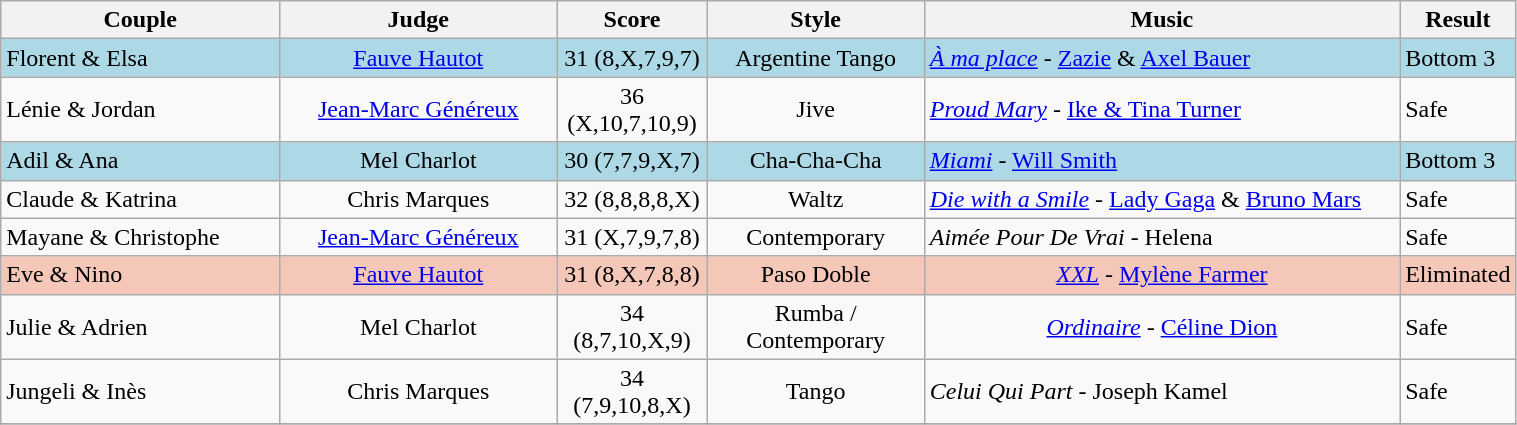<table class="wikitable" style="width:80%;">
<tr>
<th style="width:20%;">Couple</th>
<th style="width:20%;">Judge</th>
<th style="width:10%;">Score</th>
<th style="width:15%;">Style</th>
<th style="width:60%;">Music</th>
<th style="width:60%;">Result</th>
</tr>
<tr style="background:lightblue;">
<td>Florent & Elsa</td>
<td style="text-align:center;"><a href='#'>Fauve Hautot</a></td>
<td style="text-align:center;">31 (8,X,7,9,7)</td>
<td style="text-align:center;">Argentine Tango</td>
<td><em><a href='#'>À ma place</a></em> - <a href='#'>Zazie</a> & <a href='#'>Axel Bauer</a></td>
<td>Bottom 3</td>
</tr>
<tr>
<td>Lénie & Jordan</td>
<td style="text-align:center;"><a href='#'>Jean-Marc Généreux</a></td>
<td style="text-align:center;">36 (X,10,7,10,9)</td>
<td style="text-align:center;">Jive</td>
<td><em><a href='#'>Proud Mary</a></em> - <a href='#'>Ike & Tina Turner</a></td>
<td>Safe</td>
</tr>
<tr style="background:lightblue;">
<td>Adil & Ana</td>
<td style="text-align:center;">Mel Charlot</td>
<td style="text-align:center;">30 (7,7,9,X,7)</td>
<td style="text-align:center;">Cha-Cha-Cha</td>
<td><em><a href='#'>Miami</a></em> - <a href='#'>Will Smith</a></td>
<td>Bottom 3</td>
</tr>
<tr>
<td>Claude & Katrina</td>
<td style="text-align:center;">Chris Marques</td>
<td style="text-align:center;">32 (8,8,8,8,X)</td>
<td style="text-align:center;">Waltz</td>
<td><em><a href='#'>Die with a Smile</a></em> - <a href='#'>Lady Gaga</a> & <a href='#'>Bruno Mars</a></td>
<td>Safe</td>
</tr>
<tr>
<td>Mayane & Christophe</td>
<td style="text-align:center;"><a href='#'>Jean-Marc Généreux</a></td>
<td style="text-align:center;">31 (X,7,9,7,8)</td>
<td style="text-align:center;">Contemporary</td>
<td><em>Aimée Pour De Vrai</em> - Helena</td>
<td>Safe</td>
</tr>
<tr style="background:#f4c7b8;">
<td>Eve & Nino</td>
<td style="text-align:center;"><a href='#'>Fauve Hautot</a></td>
<td style="text-align:center;">31 (8,X,7,8,8)</td>
<td style="text-align:center;">Paso Doble</td>
<td style="text-align:center;"><em><a href='#'>XXL</a></em> - <a href='#'>Mylène Farmer</a></td>
<td>Eliminated</td>
</tr>
<tr>
<td>Julie & Adrien</td>
<td style="text-align:center;">Mel Charlot</td>
<td style="text-align:center;">34 (8,7,10,X,9)</td>
<td style="text-align:center;">Rumba / Contemporary</td>
<td style="text-align:center;"><em><a href='#'>Ordinaire</a></em> - <a href='#'>Céline Dion</a></td>
<td>Safe</td>
</tr>
<tr>
<td>Jungeli & Inès</td>
<td style="text-align:center;">Chris Marques</td>
<td style="text-align:center;">34 (7,9,10,8,X)</td>
<td style="text-align:center;">Tango</td>
<td><em>Celui Qui Part</em> - Joseph Kamel</td>
<td>Safe</td>
</tr>
<tr>
</tr>
</table>
